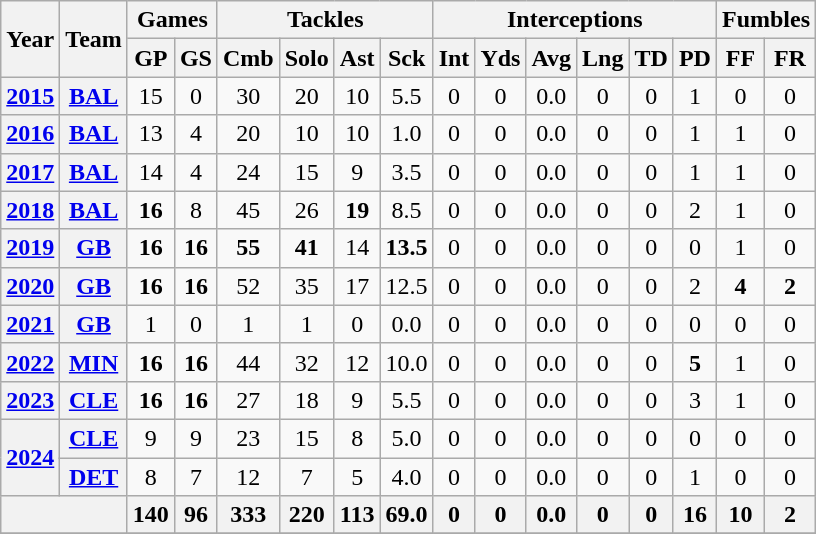<table class=wikitable style="text-align:center;">
<tr>
<th rowspan="2">Year</th>
<th rowspan="2">Team</th>
<th colspan="2">Games</th>
<th colspan="4">Tackles</th>
<th colspan="6">Interceptions</th>
<th colspan="2">Fumbles</th>
</tr>
<tr>
<th>GP</th>
<th>GS</th>
<th>Cmb</th>
<th>Solo</th>
<th>Ast</th>
<th>Sck</th>
<th>Int</th>
<th>Yds</th>
<th>Avg</th>
<th>Lng</th>
<th>TD</th>
<th>PD</th>
<th>FF</th>
<th>FR</th>
</tr>
<tr>
<th><a href='#'>2015</a></th>
<th><a href='#'>BAL</a></th>
<td>15</td>
<td>0</td>
<td>30</td>
<td>20</td>
<td>10</td>
<td>5.5</td>
<td>0</td>
<td>0</td>
<td>0.0</td>
<td>0</td>
<td>0</td>
<td>1</td>
<td>0</td>
<td>0</td>
</tr>
<tr>
<th><a href='#'>2016</a></th>
<th><a href='#'>BAL</a></th>
<td>13</td>
<td>4</td>
<td>20</td>
<td>10</td>
<td>10</td>
<td>1.0</td>
<td>0</td>
<td>0</td>
<td>0.0</td>
<td>0</td>
<td>0</td>
<td>1</td>
<td>1</td>
<td>0</td>
</tr>
<tr>
<th><a href='#'>2017</a></th>
<th><a href='#'>BAL</a></th>
<td>14</td>
<td>4</td>
<td>24</td>
<td>15</td>
<td>9</td>
<td>3.5</td>
<td>0</td>
<td>0</td>
<td>0.0</td>
<td>0</td>
<td>0</td>
<td>1</td>
<td>1</td>
<td>0</td>
</tr>
<tr>
<th><a href='#'>2018</a></th>
<th><a href='#'>BAL</a></th>
<td><strong>16</strong></td>
<td>8</td>
<td>45</td>
<td>26</td>
<td><strong>19</strong></td>
<td>8.5</td>
<td>0</td>
<td>0</td>
<td>0.0</td>
<td>0</td>
<td>0</td>
<td>2</td>
<td>1</td>
<td>0</td>
</tr>
<tr>
<th><a href='#'>2019</a></th>
<th><a href='#'>GB</a></th>
<td><strong>16</strong></td>
<td><strong>16</strong></td>
<td><strong>55</strong></td>
<td><strong>41</strong></td>
<td>14</td>
<td><strong>13.5</strong></td>
<td>0</td>
<td>0</td>
<td>0.0</td>
<td>0</td>
<td>0</td>
<td>0</td>
<td>1</td>
<td>0</td>
</tr>
<tr>
<th><a href='#'>2020</a></th>
<th><a href='#'>GB</a></th>
<td><strong>16</strong></td>
<td><strong>16</strong></td>
<td>52</td>
<td>35</td>
<td>17</td>
<td>12.5</td>
<td>0</td>
<td>0</td>
<td>0.0</td>
<td>0</td>
<td>0</td>
<td>2</td>
<td><strong>4</strong></td>
<td><strong>2</strong></td>
</tr>
<tr>
<th><a href='#'>2021</a></th>
<th><a href='#'>GB</a></th>
<td>1</td>
<td>0</td>
<td>1</td>
<td>1</td>
<td>0</td>
<td>0.0</td>
<td>0</td>
<td>0</td>
<td>0.0</td>
<td>0</td>
<td>0</td>
<td>0</td>
<td>0</td>
<td>0</td>
</tr>
<tr>
<th><a href='#'>2022</a></th>
<th><a href='#'>MIN</a></th>
<td><strong>16</strong></td>
<td><strong>16</strong></td>
<td>44</td>
<td>32</td>
<td>12</td>
<td>10.0</td>
<td>0</td>
<td>0</td>
<td>0.0</td>
<td>0</td>
<td>0</td>
<td><strong>5</strong></td>
<td>1</td>
<td>0</td>
</tr>
<tr>
<th><a href='#'>2023</a></th>
<th><a href='#'>CLE</a></th>
<td><strong>16</strong></td>
<td><strong>16</strong></td>
<td>27</td>
<td>18</td>
<td>9</td>
<td>5.5</td>
<td>0</td>
<td>0</td>
<td>0.0</td>
<td>0</td>
<td>0</td>
<td>3</td>
<td>1</td>
<td>0</td>
</tr>
<tr>
<th rowspan="2"><a href='#'>2024</a></th>
<th><a href='#'>CLE</a></th>
<td>9</td>
<td>9</td>
<td>23</td>
<td>15</td>
<td>8</td>
<td>5.0</td>
<td>0</td>
<td>0</td>
<td>0.0</td>
<td>0</td>
<td>0</td>
<td>0</td>
<td>0</td>
<td>0</td>
</tr>
<tr>
<th><a href='#'>DET</a></th>
<td>8</td>
<td>7</td>
<td>12</td>
<td>7</td>
<td>5</td>
<td>4.0</td>
<td>0</td>
<td>0</td>
<td>0.0</td>
<td>0</td>
<td>0</td>
<td>1</td>
<td>0</td>
<td>0</td>
</tr>
<tr>
<th colspan="2"></th>
<th>140</th>
<th>96</th>
<th>333</th>
<th>220</th>
<th>113</th>
<th>69.0</th>
<th>0</th>
<th>0</th>
<th>0.0</th>
<th>0</th>
<th>0</th>
<th>16</th>
<th>10</th>
<th>2</th>
</tr>
<tr>
</tr>
</table>
